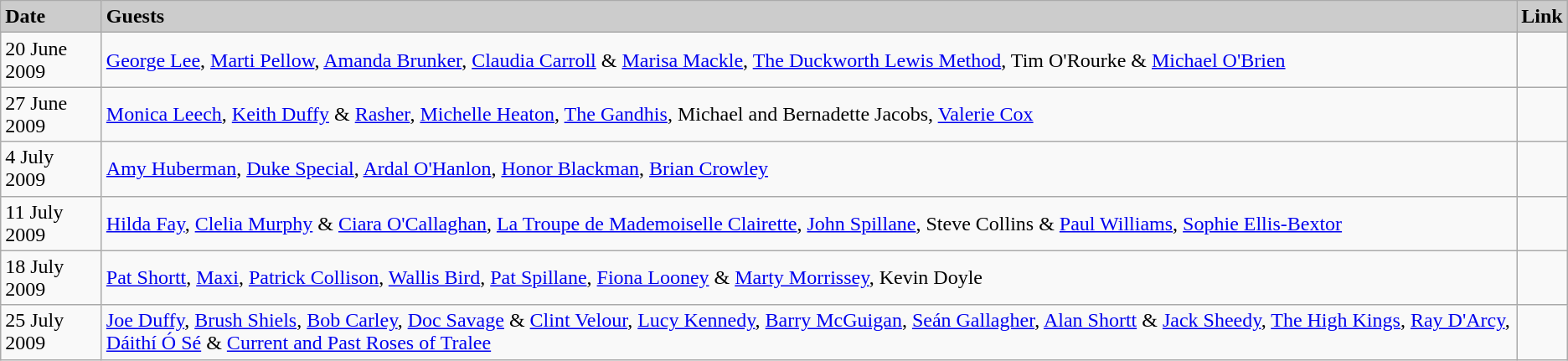<table class="wikitable">
<tr style="background:#ccc;">
<td><strong>Date</strong></td>
<td><strong>Guests</strong></td>
<td><strong>Link</strong></td>
</tr>
<tr>
<td>20 June 2009</td>
<td><a href='#'>George Lee</a>, <a href='#'>Marti Pellow</a>, <a href='#'>Amanda Brunker</a>, <a href='#'>Claudia Carroll</a> & <a href='#'>Marisa Mackle</a>, <a href='#'>The Duckworth Lewis Method</a>, Tim O'Rourke & <a href='#'>Michael O'Brien</a></td>
<td></td>
</tr>
<tr>
<td>27 June 2009</td>
<td><a href='#'>Monica Leech</a>, <a href='#'>Keith Duffy</a> & <a href='#'>Rasher</a>, <a href='#'>Michelle Heaton</a>, <a href='#'>The Gandhis</a>, Michael and Bernadette Jacobs, <a href='#'>Valerie Cox</a></td>
<td></td>
</tr>
<tr>
<td>4 July 2009</td>
<td><a href='#'>Amy Huberman</a>, <a href='#'>Duke Special</a>, <a href='#'>Ardal O'Hanlon</a>, <a href='#'>Honor Blackman</a>, <a href='#'>Brian Crowley</a></td>
<td></td>
</tr>
<tr>
<td>11 July 2009</td>
<td><a href='#'>Hilda Fay</a>, <a href='#'>Clelia Murphy</a> & <a href='#'>Ciara O'Callaghan</a>, <a href='#'>La Troupe de Mademoiselle Clairette</a>, <a href='#'>John Spillane</a>, Steve Collins & <a href='#'>Paul Williams</a>, <a href='#'>Sophie Ellis-Bextor</a></td>
<td></td>
</tr>
<tr>
<td>18 July 2009</td>
<td><a href='#'>Pat Shortt</a>, <a href='#'>Maxi</a>, <a href='#'>Patrick Collison</a>, <a href='#'>Wallis Bird</a>, <a href='#'>Pat Spillane</a>, <a href='#'>Fiona Looney</a> & <a href='#'>Marty Morrissey</a>, Kevin Doyle</td>
<td></td>
</tr>
<tr>
<td>25 July 2009</td>
<td><a href='#'>Joe Duffy</a>, <a href='#'>Brush Shiels</a>, <a href='#'>Bob Carley</a>, <a href='#'>Doc Savage</a> & <a href='#'>Clint Velour</a>, <a href='#'>Lucy Kennedy</a>, <a href='#'>Barry McGuigan</a>, <a href='#'>Seán Gallagher</a>, <a href='#'>Alan Shortt</a> & <a href='#'>Jack Sheedy</a>, <a href='#'>The High Kings</a>, <a href='#'>Ray D'Arcy</a>, <a href='#'>Dáithí Ó Sé</a> & <a href='#'>Current and Past Roses of Tralee</a></td>
<td></td>
</tr>
</table>
